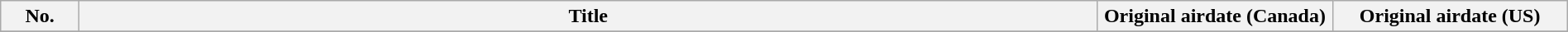<table class="wikitable plainrowheaders" style="width: 100%; margin-right: 0;">
<tr>
<th style="width:5%;">No.</th>
<th style="width:65%;">Title</th>
<th style="width:15%;">Original airdate (Canada)</th>
<th style="width:15%;">Original airdate (US)</th>
</tr>
<tr>
</tr>
</table>
